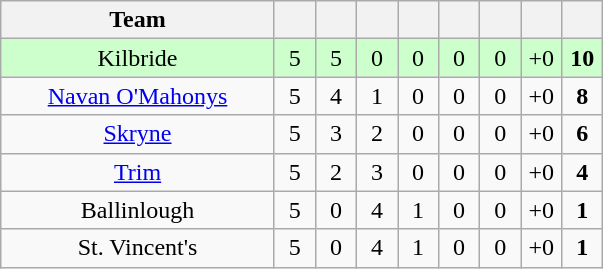<table class="wikitable" style="text-align:center">
<tr>
<th style="width:175px;">Team</th>
<th width="20"></th>
<th width="20"></th>
<th width="20"></th>
<th width="20"></th>
<th width="20"></th>
<th width="20"></th>
<th width="20"></th>
<th width="20"></th>
</tr>
<tr style="background:#cfc;">
<td>Kilbride</td>
<td>5</td>
<td>5</td>
<td>0</td>
<td>0</td>
<td>0</td>
<td>0</td>
<td>+0</td>
<td><strong>10</strong></td>
</tr>
<tr>
<td><a href='#'>Navan O'Mahonys</a></td>
<td>5</td>
<td>4</td>
<td>1</td>
<td>0</td>
<td>0</td>
<td>0</td>
<td>+0</td>
<td><strong>8</strong></td>
</tr>
<tr>
<td><a href='#'>Skryne</a></td>
<td>5</td>
<td>3</td>
<td>2</td>
<td>0</td>
<td>0</td>
<td>0</td>
<td>+0</td>
<td><strong>6</strong></td>
</tr>
<tr>
<td><a href='#'>Trim</a></td>
<td>5</td>
<td>2</td>
<td>3</td>
<td>0</td>
<td>0</td>
<td>0</td>
<td>+0</td>
<td><strong>4</strong></td>
</tr>
<tr>
<td>Ballinlough</td>
<td>5</td>
<td>0</td>
<td>4</td>
<td>1</td>
<td>0</td>
<td>0</td>
<td>+0</td>
<td><strong>1</strong></td>
</tr>
<tr>
<td>St. Vincent's</td>
<td>5</td>
<td>0</td>
<td>4</td>
<td>1</td>
<td>0</td>
<td>0</td>
<td>+0</td>
<td><strong>1</strong></td>
</tr>
</table>
